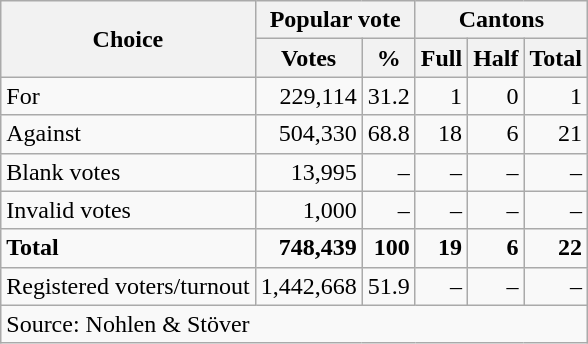<table class=wikitable style=text-align:right>
<tr>
<th rowspan=2>Choice</th>
<th colspan=2>Popular vote</th>
<th colspan=3>Cantons</th>
</tr>
<tr>
<th>Votes</th>
<th>%</th>
<th>Full</th>
<th>Half</th>
<th>Total</th>
</tr>
<tr>
<td align=left>For</td>
<td>229,114</td>
<td>31.2</td>
<td>1</td>
<td>0</td>
<td>1</td>
</tr>
<tr>
<td align=left>Against</td>
<td>504,330</td>
<td>68.8</td>
<td>18</td>
<td>6</td>
<td>21</td>
</tr>
<tr>
<td align=left>Blank votes</td>
<td>13,995</td>
<td>–</td>
<td>–</td>
<td>–</td>
<td>–</td>
</tr>
<tr>
<td align=left>Invalid votes</td>
<td>1,000</td>
<td>–</td>
<td>–</td>
<td>–</td>
<td>–</td>
</tr>
<tr>
<td align=left><strong>Total</strong></td>
<td><strong>748,439</strong></td>
<td><strong>100</strong></td>
<td><strong>19</strong></td>
<td><strong>6</strong></td>
<td><strong>22</strong></td>
</tr>
<tr>
<td align=left>Registered voters/turnout</td>
<td>1,442,668</td>
<td>51.9</td>
<td>–</td>
<td>–</td>
<td>–</td>
</tr>
<tr>
<td align=left colspan=6>Source: Nohlen & Stöver</td>
</tr>
</table>
